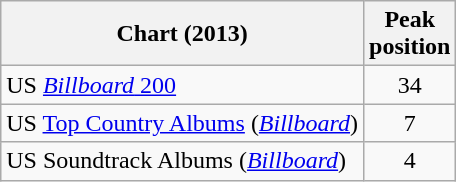<table class="wikitable sortable">
<tr>
<th>Chart (2013)</th>
<th>Peak<br>position</th>
</tr>
<tr>
<td>US <a href='#'><em>Billboard</em> 200</a></td>
<td style="text-align:center;">34</td>
</tr>
<tr>
<td>US <a href='#'>Top Country Albums</a> (<em><a href='#'>Billboard</a></em>)</td>
<td style="text-align:center;">7</td>
</tr>
<tr>
<td>US Soundtrack Albums (<em><a href='#'>Billboard</a></em>)</td>
<td style="text-align:center;">4</td>
</tr>
</table>
